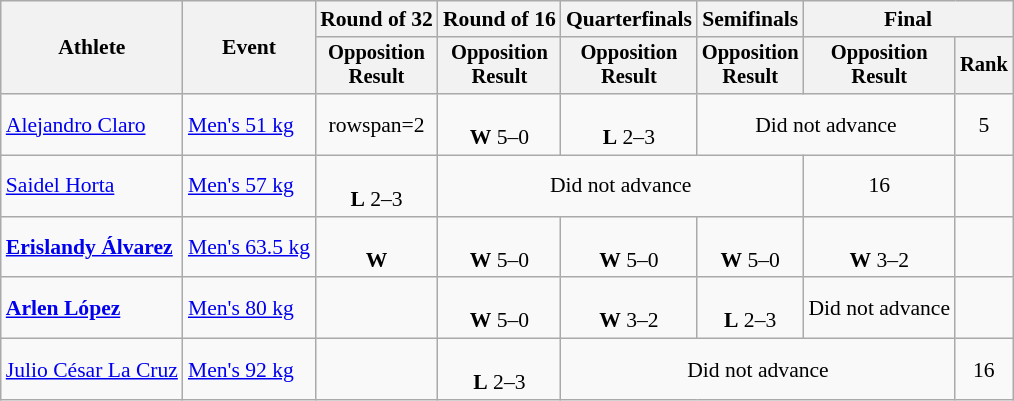<table class="wikitable" style="font-size:90%">
<tr>
<th rowspan="2">Athlete</th>
<th rowspan="2">Event</th>
<th>Round of 32</th>
<th>Round of 16</th>
<th>Quarterfinals</th>
<th>Semifinals</th>
<th colspan=2>Final</th>
</tr>
<tr style="font-size:95%">
<th>Opposition<br>Result</th>
<th>Opposition<br>Result</th>
<th>Opposition<br>Result</th>
<th>Opposition<br>Result</th>
<th>Opposition<br>Result</th>
<th>Rank</th>
</tr>
<tr align=center>
<td align=left><a href='#'>Alejandro Claro</a></td>
<td align=left><a href='#'>Men's 51 kg</a></td>
<td>rowspan=2 </td>
<td><br><strong>W</strong> 5–0</td>
<td><br><strong>L</strong> 2–3</td>
<td colspan=2>Did not advance</td>
<td>5</td>
</tr>
<tr align=center>
<td align=left><a href='#'>Saidel Horta</a></td>
<td align=left><a href='#'>Men's 57 kg</a></td>
<td><br><strong>L</strong> 2–3</td>
<td colspan=3>Did not advance</td>
<td>16</td>
</tr>
<tr align=center>
<td align=left><strong><a href='#'>Erislandy Álvarez</a></strong></td>
<td align=left><a href='#'>Men's 63.5 kg</a></td>
<td><br><strong>W </strong></td>
<td><br><strong>W</strong> 5–0</td>
<td><br><strong>W</strong> 5–0</td>
<td><br><strong>W</strong> 5–0</td>
<td><br><strong>W</strong> 3–2</td>
<td></td>
</tr>
<tr align=center>
<td align=left><strong><a href='#'>Arlen López</a></strong></td>
<td align=left><a href='#'>Men's 80 kg</a></td>
<td></td>
<td><br><strong>W</strong> 5–0</td>
<td><br><strong>W</strong> 3–2</td>
<td><br><strong>L</strong> 2–3</td>
<td>Did not advance</td>
<td></td>
</tr>
<tr align=center>
<td align=left><a href='#'>Julio César La Cruz</a></td>
<td align=left><a href='#'>Men's 92 kg</a></td>
<td></td>
<td><br><strong>L</strong> 2–3</td>
<td colspan=3>Did not advance</td>
<td>16</td>
</tr>
</table>
